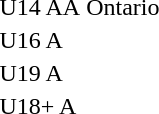<table>
<tr>
<td>U14 AA</td>
<td>   Ontario</td>
<td></td>
<td></td>
</tr>
<tr>
<td>U16 A</td>
<td></td>
<td></td>
<td></td>
</tr>
<tr>
<td>U19 A</td>
<td></td>
<td></td>
<td></td>
</tr>
<tr>
<td>U18+ A</td>
<td></td>
<td></td>
<td></td>
</tr>
</table>
